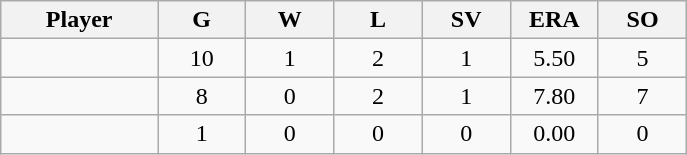<table class="wikitable sortable">
<tr>
<th bgcolor="#DDDDFF" width="16%">Player</th>
<th bgcolor="#DDDDFF" width="9%">G</th>
<th bgcolor="#DDDDFF" width="9%">W</th>
<th bgcolor="#DDDDFF" width="9%">L</th>
<th bgcolor="#DDDDFF" width="9%">SV</th>
<th bgcolor="#DDDDFF" width="9%">ERA</th>
<th bgcolor="#DDDDFF" width="9%">SO</th>
</tr>
<tr align="center">
<td></td>
<td>10</td>
<td>1</td>
<td>2</td>
<td>1</td>
<td>5.50</td>
<td>5</td>
</tr>
<tr align="center">
<td></td>
<td>8</td>
<td>0</td>
<td>2</td>
<td>1</td>
<td>7.80</td>
<td>7</td>
</tr>
<tr align="center">
<td></td>
<td>1</td>
<td>0</td>
<td>0</td>
<td>0</td>
<td>0.00</td>
<td>0</td>
</tr>
</table>
